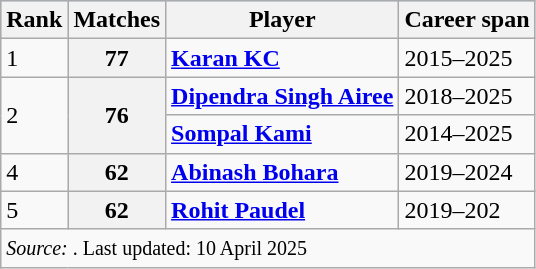<table class="wikitable">
<tr style="background:#9cf;">
<th>Rank</th>
<th>Matches</th>
<th>Player</th>
<th>Career span</th>
</tr>
<tr>
<td>1</td>
<th>77</th>
<td><strong><a href='#'>Karan KC</a></strong></td>
<td>2015–2025</td>
</tr>
<tr>
<td rowspan=2>2</td>
<th rowspan=2>76</th>
<td><strong><a href='#'>Dipendra Singh Airee</a></strong></td>
<td>2018–2025</td>
</tr>
<tr>
<td><strong><a href='#'>Sompal Kami</a></strong></td>
<td>2014–2025</td>
</tr>
<tr>
<td>4</td>
<th>62</th>
<td><strong><a href='#'>Abinash Bohara</a></strong></td>
<td>2019–2024</td>
</tr>
<tr>
<td>5</td>
<th>62</th>
<td><strong><a href='#'>Rohit Paudel</a></strong></td>
<td>2019–202</td>
</tr>
<tr>
<td colspan="4" style="text-align:left;"><small><em>Source: </em>. Last updated: 10 April 2025</small></td>
</tr>
</table>
